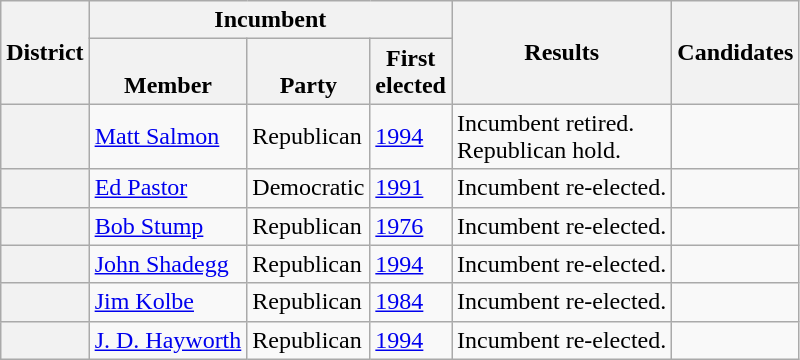<table class="wikitable sortable">
<tr>
<th rowspan=2>District</th>
<th colspan=3>Incumbent</th>
<th rowspan=2>Results</th>
<th rowspan=2 class="unsortable">Candidates</th>
</tr>
<tr valign=bottom>
<th>Member</th>
<th>Party</th>
<th>First<br>elected</th>
</tr>
<tr>
<th></th>
<td><a href='#'>Matt Salmon</a></td>
<td>Republican</td>
<td><a href='#'>1994</a></td>
<td>Incumbent retired.<br>Republican hold.</td>
<td nowrap></td>
</tr>
<tr>
<th></th>
<td><a href='#'>Ed Pastor</a></td>
<td>Democratic</td>
<td><a href='#'>1991 </a></td>
<td>Incumbent re-elected.</td>
<td nowrap></td>
</tr>
<tr>
<th></th>
<td><a href='#'>Bob Stump</a></td>
<td>Republican</td>
<td><a href='#'>1976</a></td>
<td>Incumbent re-elected.</td>
<td nowrap></td>
</tr>
<tr>
<th></th>
<td><a href='#'>John Shadegg</a></td>
<td>Republican</td>
<td><a href='#'>1994</a></td>
<td>Incumbent re-elected.</td>
<td nowrap></td>
</tr>
<tr>
<th></th>
<td><a href='#'>Jim Kolbe</a></td>
<td>Republican</td>
<td><a href='#'>1984</a></td>
<td>Incumbent re-elected.</td>
<td nowrap></td>
</tr>
<tr>
<th></th>
<td><a href='#'>J. D. Hayworth</a></td>
<td>Republican</td>
<td><a href='#'>1994</a></td>
<td>Incumbent re-elected.</td>
<td nowrap></td>
</tr>
</table>
